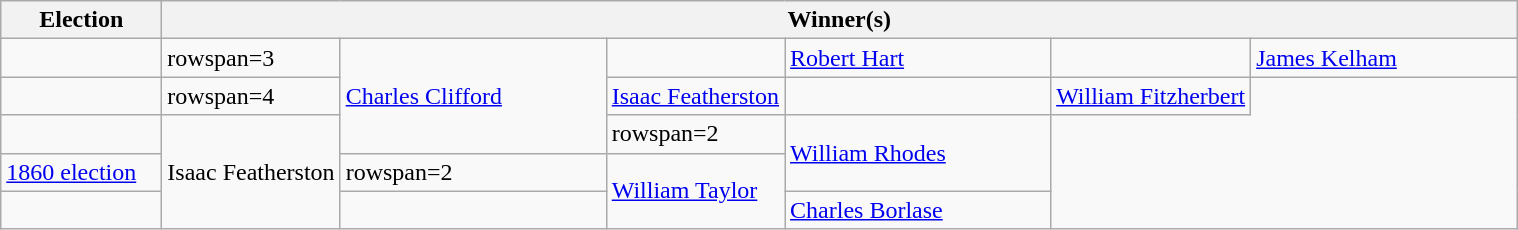<table class=wikitable>
<tr>
<th width=100>Election</th>
<th colspan=6>Winner(s)</th>
</tr>
<tr>
<td></td>
<td>rowspan=3 </td>
<td width=170 rowspan=3><a href='#'>Charles Clifford</a></td>
<td></td>
<td width=170><a href='#'>Robert Hart</a></td>
<td></td>
<td width=170><a href='#'>James Kelham</a></td>
</tr>
<tr>
<td></td>
<td>rowspan=4 </td>
<td><a href='#'>Isaac Featherston</a></td>
<td></td>
<td><a href='#'>William Fitzherbert</a></td>
</tr>
<tr>
<td></td>
<td rowspan=3>Isaac Featherston</td>
<td>rowspan=2 </td>
<td rowspan=2><a href='#'>William Rhodes</a></td>
</tr>
<tr>
<td><a href='#'>1860 election</a></td>
<td>rowspan=2 </td>
<td rowspan=2><a href='#'>William Taylor</a></td>
</tr>
<tr>
<td></td>
<td></td>
<td><a href='#'>Charles Borlase</a></td>
</tr>
</table>
